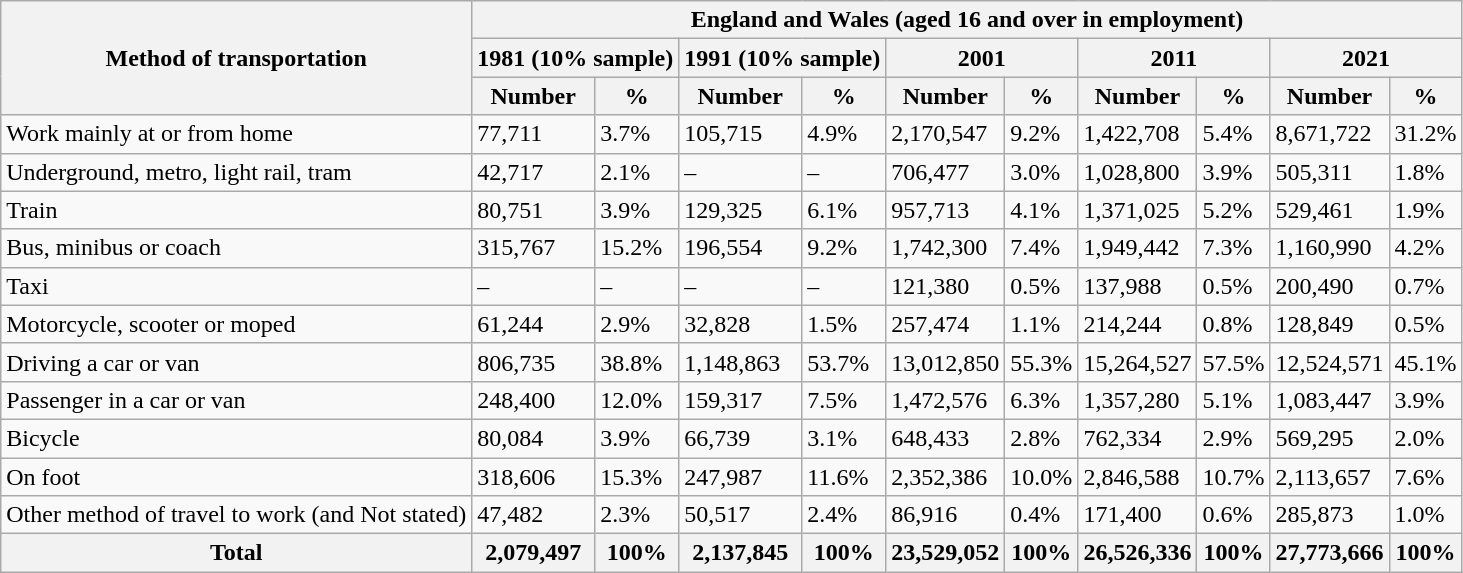<table class="wikitable mw-collapsible">
<tr>
<th rowspan="3">Method of transportation</th>
<th colspan="10">England and Wales (aged 16 and over in employment)</th>
</tr>
<tr>
<th colspan="2">1981 (10% sample)</th>
<th colspan="2">1991 (10% sample)</th>
<th colspan="2">2001</th>
<th colspan="2">2011</th>
<th colspan="2">2021</th>
</tr>
<tr>
<th>Number</th>
<th>%</th>
<th>Number</th>
<th>%</th>
<th>Number</th>
<th>%</th>
<th>Number</th>
<th>%</th>
<th>Number</th>
<th>%</th>
</tr>
<tr>
<td>Work mainly at or from home</td>
<td>77,711</td>
<td>3.7%</td>
<td>105,715</td>
<td>4.9%</td>
<td>2,170,547</td>
<td>9.2%</td>
<td>1,422,708</td>
<td>5.4%</td>
<td>8,671,722</td>
<td>31.2%</td>
</tr>
<tr>
<td>Underground, metro, light rail, tram</td>
<td>42,717</td>
<td>2.1%</td>
<td>–</td>
<td>–</td>
<td>706,477</td>
<td>3.0%</td>
<td>1,028,800</td>
<td>3.9%</td>
<td>505,311</td>
<td>1.8%</td>
</tr>
<tr>
<td>Train</td>
<td>80,751</td>
<td>3.9%</td>
<td>129,325</td>
<td>6.1%</td>
<td>957,713</td>
<td>4.1%</td>
<td>1,371,025</td>
<td>5.2%</td>
<td>529,461</td>
<td>1.9%</td>
</tr>
<tr>
<td>Bus, minibus or coach</td>
<td>315,767</td>
<td>15.2%</td>
<td>196,554</td>
<td>9.2%</td>
<td>1,742,300</td>
<td>7.4%</td>
<td>1,949,442</td>
<td>7.3%</td>
<td>1,160,990</td>
<td>4.2%</td>
</tr>
<tr>
<td>Taxi</td>
<td>–</td>
<td>–</td>
<td>–</td>
<td>–</td>
<td>121,380</td>
<td>0.5%</td>
<td>137,988</td>
<td>0.5%</td>
<td>200,490</td>
<td>0.7%</td>
</tr>
<tr>
<td>Motorcycle, scooter or moped</td>
<td>61,244</td>
<td>2.9%</td>
<td>32,828</td>
<td>1.5%</td>
<td>257,474</td>
<td>1.1%</td>
<td>214,244</td>
<td>0.8%</td>
<td>128,849</td>
<td>0.5%</td>
</tr>
<tr>
<td>Driving a car or van</td>
<td>806,735</td>
<td>38.8%</td>
<td>1,148,863</td>
<td>53.7%</td>
<td>13,012,850</td>
<td>55.3%</td>
<td>15,264,527</td>
<td>57.5%</td>
<td>12,524,571</td>
<td>45.1%</td>
</tr>
<tr>
<td>Passenger in a car or van</td>
<td>248,400</td>
<td>12.0%</td>
<td>159,317</td>
<td>7.5%</td>
<td>1,472,576</td>
<td>6.3%</td>
<td>1,357,280</td>
<td>5.1%</td>
<td>1,083,447</td>
<td>3.9%</td>
</tr>
<tr>
<td>Bicycle</td>
<td>80,084</td>
<td>3.9%</td>
<td>66,739</td>
<td>3.1%</td>
<td>648,433</td>
<td>2.8%</td>
<td>762,334</td>
<td>2.9%</td>
<td>569,295</td>
<td>2.0%</td>
</tr>
<tr>
<td>On foot</td>
<td>318,606</td>
<td>15.3%</td>
<td>247,987</td>
<td>11.6%</td>
<td>2,352,386</td>
<td>10.0%</td>
<td>2,846,588</td>
<td>10.7%</td>
<td>2,113,657</td>
<td>7.6%</td>
</tr>
<tr>
<td>Other method of travel to work (and Not stated)</td>
<td>47,482</td>
<td>2.3%</td>
<td>50,517</td>
<td>2.4%</td>
<td>86,916</td>
<td>0.4%</td>
<td>171,400</td>
<td>0.6%</td>
<td>285,873</td>
<td>1.0%</td>
</tr>
<tr>
<th>Total</th>
<th>2,079,497</th>
<th>100%</th>
<th>2,137,845</th>
<th>100%</th>
<th>23,529,052</th>
<th>100%</th>
<th>26,526,336</th>
<th>100%</th>
<th>27,773,666</th>
<th>100%</th>
</tr>
</table>
